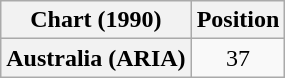<table class="wikitable plainrowheaders" style="text-align:center">
<tr>
<th scope="col">Chart (1990)</th>
<th scope="col">Position</th>
</tr>
<tr>
<th scope="row">Australia (ARIA)</th>
<td>37</td>
</tr>
</table>
